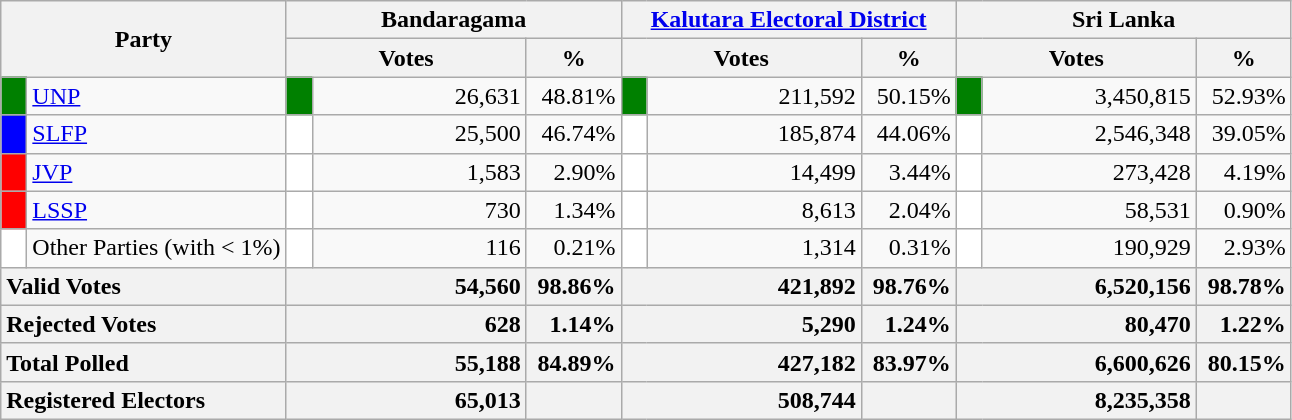<table class="wikitable">
<tr>
<th colspan="2" width="144px"rowspan="2">Party</th>
<th colspan="3" width="216px">Bandaragama</th>
<th colspan="3" width="216px"><a href='#'>Kalutara Electoral District</a></th>
<th colspan="3" width="216px">Sri Lanka</th>
</tr>
<tr>
<th colspan="2" width="144px">Votes</th>
<th>%</th>
<th colspan="2" width="144px">Votes</th>
<th>%</th>
<th colspan="2" width="144px">Votes</th>
<th>%</th>
</tr>
<tr>
<td style="background-color:green;" width="10px"></td>
<td style="text-align:left;"><a href='#'>UNP</a></td>
<td style="background-color:green;" width="10px"></td>
<td style="text-align:right;">26,631</td>
<td style="text-align:right;">48.81%</td>
<td style="background-color:green;" width="10px"></td>
<td style="text-align:right;">211,592</td>
<td style="text-align:right;">50.15%</td>
<td style="background-color:green;" width="10px"></td>
<td style="text-align:right;">3,450,815</td>
<td style="text-align:right;">52.93%</td>
</tr>
<tr>
<td style="background-color:blue;" width="10px"></td>
<td style="text-align:left;"><a href='#'>SLFP</a></td>
<td style="background-color:white;" width="10px"></td>
<td style="text-align:right;">25,500</td>
<td style="text-align:right;">46.74%</td>
<td style="background-color:white;" width="10px"></td>
<td style="text-align:right;">185,874</td>
<td style="text-align:right;">44.06%</td>
<td style="background-color:white;" width="10px"></td>
<td style="text-align:right;">2,546,348</td>
<td style="text-align:right;">39.05%</td>
</tr>
<tr>
<td style="background-color:red;" width="10px"></td>
<td style="text-align:left;"><a href='#'>JVP</a></td>
<td style="background-color:white;" width="10px"></td>
<td style="text-align:right;">1,583</td>
<td style="text-align:right;">2.90%</td>
<td style="background-color:white;" width="10px"></td>
<td style="text-align:right;">14,499</td>
<td style="text-align:right;">3.44%</td>
<td style="background-color:white;" width="10px"></td>
<td style="text-align:right;">273,428</td>
<td style="text-align:right;">4.19%</td>
</tr>
<tr>
<td style="background-color:red;" width="10px"></td>
<td style="text-align:left;"><a href='#'>LSSP</a></td>
<td style="background-color:white;" width="10px"></td>
<td style="text-align:right;">730</td>
<td style="text-align:right;">1.34%</td>
<td style="background-color:white;" width="10px"></td>
<td style="text-align:right;">8,613</td>
<td style="text-align:right;">2.04%</td>
<td style="background-color:white;" width="10px"></td>
<td style="text-align:right;">58,531</td>
<td style="text-align:right;">0.90%</td>
</tr>
<tr>
<td style="background-color:white;" width="10px"></td>
<td style="text-align:left;">Other Parties (with < 1%)</td>
<td style="background-color:white;" width="10px"></td>
<td style="text-align:right;">116</td>
<td style="text-align:right;">0.21%</td>
<td style="background-color:white;" width="10px"></td>
<td style="text-align:right;">1,314</td>
<td style="text-align:right;">0.31%</td>
<td style="background-color:white;" width="10px"></td>
<td style="text-align:right;">190,929</td>
<td style="text-align:right;">2.93%</td>
</tr>
<tr>
<th colspan="2" width="144px"style="text-align:left;">Valid Votes</th>
<th style="text-align:right;"colspan="2" width="144px">54,560</th>
<th style="text-align:right;">98.86%</th>
<th style="text-align:right;"colspan="2" width="144px">421,892</th>
<th style="text-align:right;">98.76%</th>
<th style="text-align:right;"colspan="2" width="144px">6,520,156</th>
<th style="text-align:right;">98.78%</th>
</tr>
<tr>
<th colspan="2" width="144px"style="text-align:left;">Rejected Votes</th>
<th style="text-align:right;"colspan="2" width="144px">628</th>
<th style="text-align:right;">1.14%</th>
<th style="text-align:right;"colspan="2" width="144px">5,290</th>
<th style="text-align:right;">1.24%</th>
<th style="text-align:right;"colspan="2" width="144px">80,470</th>
<th style="text-align:right;">1.22%</th>
</tr>
<tr>
<th colspan="2" width="144px"style="text-align:left;">Total Polled</th>
<th style="text-align:right;"colspan="2" width="144px">55,188</th>
<th style="text-align:right;">84.89%</th>
<th style="text-align:right;"colspan="2" width="144px">427,182</th>
<th style="text-align:right;">83.97%</th>
<th style="text-align:right;"colspan="2" width="144px">6,600,626</th>
<th style="text-align:right;">80.15%</th>
</tr>
<tr>
<th colspan="2" width="144px"style="text-align:left;">Registered Electors</th>
<th style="text-align:right;"colspan="2" width="144px">65,013</th>
<th></th>
<th style="text-align:right;"colspan="2" width="144px">508,744</th>
<th></th>
<th style="text-align:right;"colspan="2" width="144px">8,235,358</th>
<th></th>
</tr>
</table>
